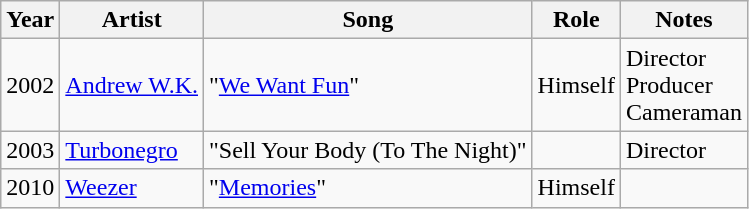<table class="wikitable sortable">
<tr>
<th>Year</th>
<th>Artist</th>
<th>Song</th>
<th>Role</th>
<th class="unsortable">Notes</th>
</tr>
<tr>
<td>2002</td>
<td><a href='#'>Andrew W.K.</a></td>
<td>"<a href='#'>We Want Fun</a>"</td>
<td>Himself</td>
<td>Director<br>Producer<br>Cameraman</td>
</tr>
<tr>
<td>2003</td>
<td><a href='#'>Turbonegro</a></td>
<td>"Sell Your Body (To The Night)"</td>
<td></td>
<td>Director</td>
</tr>
<tr>
<td>2010</td>
<td><a href='#'>Weezer</a></td>
<td>"<a href='#'>Memories</a>"</td>
<td>Himself</td>
<td></td>
</tr>
</table>
